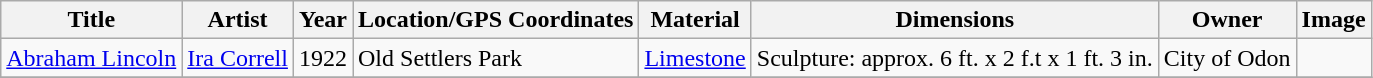<table class="wikitable sortable">
<tr>
<th>Title</th>
<th>Artist</th>
<th>Year</th>
<th>Location/GPS Coordinates</th>
<th>Material</th>
<th>Dimensions</th>
<th>Owner</th>
<th>Image</th>
</tr>
<tr>
<td><a href='#'>Abraham Lincoln</a></td>
<td><a href='#'>Ira Correll</a></td>
<td>1922</td>
<td>Old Settlers Park</td>
<td><a href='#'>Limestone</a></td>
<td>Sculpture: approx. 6 ft. x 2 f.t x 1 ft. 3 in.</td>
<td>City of Odon</td>
<td></td>
</tr>
<tr>
</tr>
</table>
